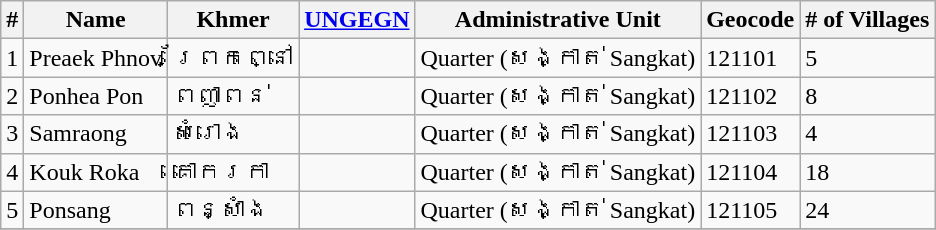<table class="wikitable sortable">
<tr>
<th>#</th>
<th>Name</th>
<th>Khmer</th>
<th><a href='#'>UNGEGN</a></th>
<th>Administrative Unit</th>
<th>Geocode</th>
<th># of Villages</th>
</tr>
<tr>
<td>1</td>
<td>Preaek Phnov</td>
<td>ព្រែកព្នៅ</td>
<td></td>
<td>Quarter (សង្កាត់ Sangkat)</td>
<td>121101</td>
<td>5</td>
</tr>
<tr>
<td>2</td>
<td>Ponhea Pon</td>
<td>ពញាពន់</td>
<td></td>
<td>Quarter (សង្កាត់ Sangkat)</td>
<td>121102</td>
<td>8</td>
</tr>
<tr>
<td>3</td>
<td>Samraong</td>
<td>សំរោង</td>
<td></td>
<td>Quarter (សង្កាត់ Sangkat)</td>
<td>121103</td>
<td>4</td>
</tr>
<tr>
<td>4</td>
<td>Kouk Roka</td>
<td>គោករកា</td>
<td></td>
<td>Quarter (សង្កាត់ Sangkat)</td>
<td>121104</td>
<td>18</td>
</tr>
<tr>
<td>5</td>
<td>Ponsang</td>
<td>ពន្សាំង</td>
<td></td>
<td>Quarter (សង្កាត់ Sangkat)</td>
<td>121105</td>
<td>24</td>
</tr>
<tr>
</tr>
</table>
